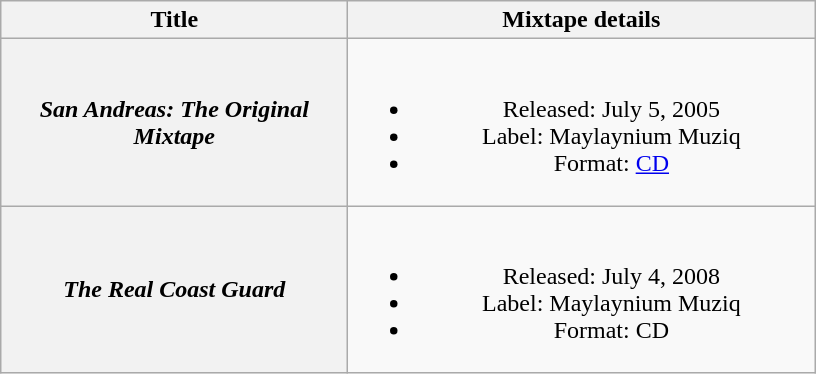<table class="wikitable plainrowheaders" style="text-align:center;">
<tr>
<th scope="col" style="width:14em;">Title</th>
<th scope="col" style="width:19em;">Mixtape details</th>
</tr>
<tr>
<th scope="row"><em>San Andreas: The Original Mixtape</em></th>
<td><br><ul><li>Released: July 5, 2005</li><li>Label: Maylaynium Muziq</li><li>Format: <a href='#'>CD</a></li></ul></td>
</tr>
<tr>
<th scope="row"><em>The Real Coast Guard</em></th>
<td><br><ul><li>Released: July 4, 2008</li><li>Label: Maylaynium Muziq</li><li>Format: CD</li></ul></td>
</tr>
</table>
